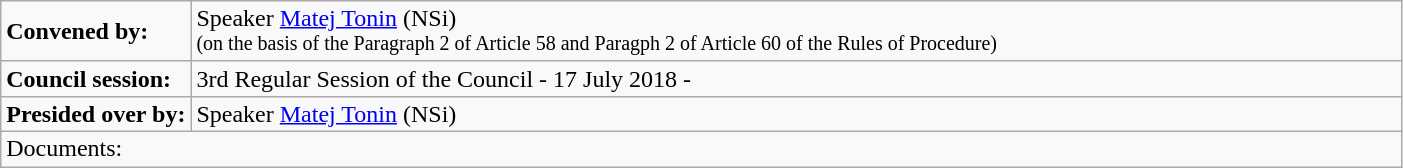<table class="wikitable" style="line-height:16px;">
<tr>
<td><strong>Convened by:</strong></td>
<td style="width:800px;">Speaker <a href='#'>Matej Tonin</a> (NSi)<br><small>(on the basis of the Paragraph 2 of Article 58 and Paragph 2 of Article 60 of the Rules of Procedure)</small></td>
</tr>
<tr>
<td><strong>Council session:</strong></td>
<td>3rd Regular Session of the Council - 17 July 2018 -</td>
</tr>
<tr>
<td><strong>Presided over by:</strong></td>
<td>Speaker <a href='#'>Matej Tonin</a> (NSi)</td>
</tr>
<tr>
<td colspan="2">Documents:</td>
</tr>
</table>
